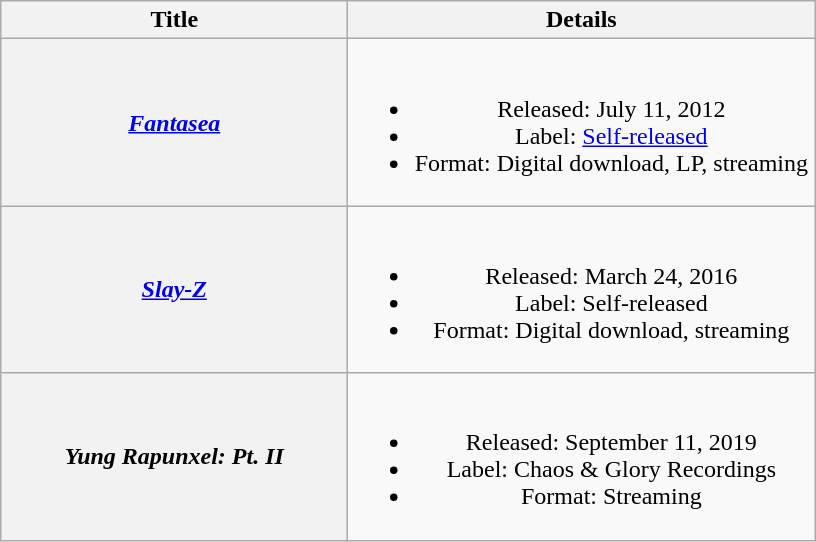<table class="wikitable plainrowheaders" style="text-align:center;">
<tr>
<th scope="col" style="width:14em;">Title</th>
<th scope="col" style="width:19em;">Details</th>
</tr>
<tr>
<th scope="row"><em><a href='#'>Fantasea</a></em></th>
<td><br><ul><li>Released: July 11, 2012</li><li>Label: <a href='#'>Self-released</a></li><li>Format: Digital download, LP, streaming</li></ul></td>
</tr>
<tr>
<th scope="row"><em><a href='#'>Slay-Z</a></em></th>
<td><br><ul><li>Released: March 24, 2016</li><li>Label: Self-released</li><li>Format: Digital download, streaming</li></ul></td>
</tr>
<tr>
<th scope="row"><em>Yung Rapunxel: Pt. II</em></th>
<td><br><ul><li>Released: September 11, 2019</li><li>Label: Chaos & Glory Recordings</li><li>Format: Streaming</li></ul></td>
</tr>
</table>
